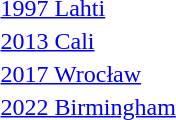<table>
<tr>
<td><a href='#'>1997 Lahti</a></td>
<td></td>
<td></td>
<td></td>
</tr>
<tr>
<td><a href='#'>2013 Cali</a></td>
<td></td>
<td></td>
<td></td>
</tr>
<tr>
<td><a href='#'>2017 Wrocław</a></td>
<td></td>
<td></td>
<td></td>
</tr>
<tr>
<td><a href='#'>2022 Birmingham</a></td>
<td></td>
<td></td>
<td></td>
</tr>
</table>
